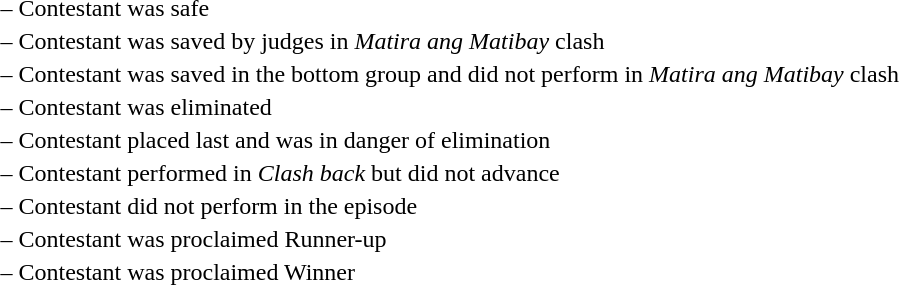<table>
<tr>
<td> –</td>
<td>Contestant was safe</td>
</tr>
<tr>
<td> –</td>
<td>Contestant was saved by judges in <em>Matira ang Matibay</em> clash</td>
</tr>
<tr>
<td> –</td>
<td>Contestant was saved in the bottom group and did not perform in <em>Matira ang Matibay</em> clash</td>
</tr>
<tr>
<td> –</td>
<td>Contestant was eliminated</td>
</tr>
<tr>
<td> –</td>
<td>Contestant placed last and was in danger of elimination</td>
</tr>
<tr>
<td> –</td>
<td>Contestant performed in <em>Clash back</em> but did not advance</td>
</tr>
<tr>
<td> –</td>
<td>Contestant did not perform in the episode</td>
</tr>
<tr>
<td> –</td>
<td>Contestant was proclaimed Runner-up</td>
</tr>
<tr>
<td> –</td>
<td>Contestant was proclaimed Winner</td>
</tr>
</table>
